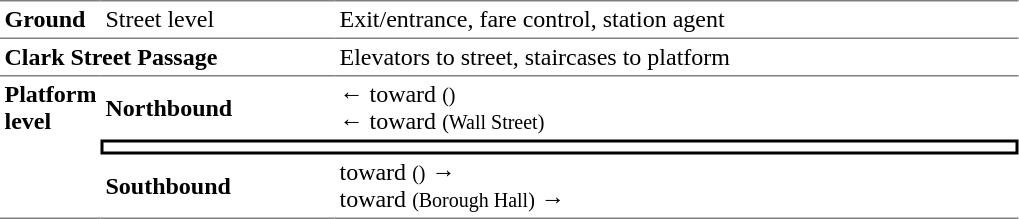<table border=0 cellspacing=0 cellpadding=3>
<tr>
<td style="border-top:solid 1px gray;" width=50><strong>Ground</strong></td>
<td style="border-top:solid 1px gray;" width=150>Street level</td>
<td style="border-top:solid 1px gray;" width=450>Exit/entrance, fare control, station agent<br></td>
</tr>
<tr>
<td style="border-top:solid 1px gray;" colspan=2><strong>Clark Street Passage</strong></td>
<td style="border-top:solid 1px gray;">Elevators to street, staircases to platform</td>
</tr>
<tr>
<td style="border-top:solid 1px gray;border-bottom:solid 1px gray;" rowspan=3 valign=top><strong>Platform<br>level</strong></td>
<td style="border-top:solid 1px gray;"><span><strong>Northbound</strong> </span></td>
<td style="border-top:solid 1px gray;">←  toward  <small>()</small><br>←  toward  <small>(Wall Street)</small></td>
</tr>
<tr>
<td style="border-top:solid 2px black;border-right:solid 2px black;border-left:solid 2px black;border-bottom:solid 2px black;text-align:center;" colspan=2></td>
</tr>
<tr>
<td style="border-bottom:solid 1px gray;"><span><strong>Southbound</strong> </span></td>
<td style="border-bottom:solid 1px gray;">  toward  <small>()</small> →<br>  toward  <small>(Borough Hall)</small> →</td>
</tr>
</table>
